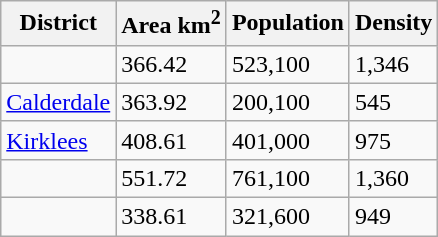<table class="wikitable sortable">
<tr>
<th>District</th>
<th>Area km<sup>2</sup></th>
<th>Population</th>
<th>Density</th>
</tr>
<tr>
<td></td>
<td>366.42</td>
<td>523,100</td>
<td>1,346</td>
</tr>
<tr>
<td><a href='#'>Calderdale</a></td>
<td>363.92</td>
<td>200,100</td>
<td>545</td>
</tr>
<tr>
<td><a href='#'>Kirklees</a></td>
<td>408.61</td>
<td>401,000</td>
<td>975</td>
</tr>
<tr>
<td></td>
<td>551.72</td>
<td>761,100</td>
<td>1,360</td>
</tr>
<tr>
<td></td>
<td>338.61</td>
<td>321,600</td>
<td>949</td>
</tr>
</table>
